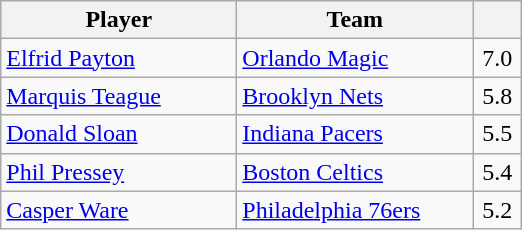<table class="wikitable" style="text-align:left">
<tr>
<th width="150px">Player</th>
<th width="150px">Team</th>
<th width="25px"></th>
</tr>
<tr>
<td><a href='#'>Elfrid Payton</a></td>
<td><a href='#'>Orlando Magic</a></td>
<td align="center">7.0</td>
</tr>
<tr>
<td><a href='#'>Marquis Teague</a></td>
<td><a href='#'>Brooklyn Nets</a></td>
<td align="center">5.8</td>
</tr>
<tr>
<td><a href='#'>Donald Sloan</a></td>
<td><a href='#'>Indiana Pacers</a></td>
<td align="center">5.5</td>
</tr>
<tr>
<td><a href='#'>Phil Pressey</a></td>
<td><a href='#'>Boston Celtics</a></td>
<td align="center">5.4</td>
</tr>
<tr>
<td><a href='#'>Casper Ware</a></td>
<td><a href='#'>Philadelphia 76ers</a></td>
<td align="center">5.2</td>
</tr>
</table>
